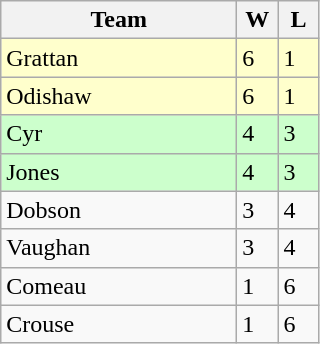<table class=wikitable>
<tr>
<th width=150>Team</th>
<th width=20>W</th>
<th width=20>L</th>
</tr>
<tr bgcolor=#ffffcc>
<td>Grattan</td>
<td>6</td>
<td>1</td>
</tr>
<tr bgcolor=#ffffcc>
<td>Odishaw</td>
<td>6</td>
<td>1</td>
</tr>
<tr bgcolor=#ccffcc>
<td>Cyr</td>
<td>4</td>
<td>3</td>
</tr>
<tr bgcolor=#ccffcc>
<td>Jones</td>
<td>4</td>
<td>3</td>
</tr>
<tr>
<td>Dobson</td>
<td>3</td>
<td>4</td>
</tr>
<tr>
<td>Vaughan</td>
<td>3</td>
<td>4</td>
</tr>
<tr>
<td>Comeau</td>
<td>1</td>
<td>6</td>
</tr>
<tr>
<td>Crouse</td>
<td>1</td>
<td>6</td>
</tr>
</table>
